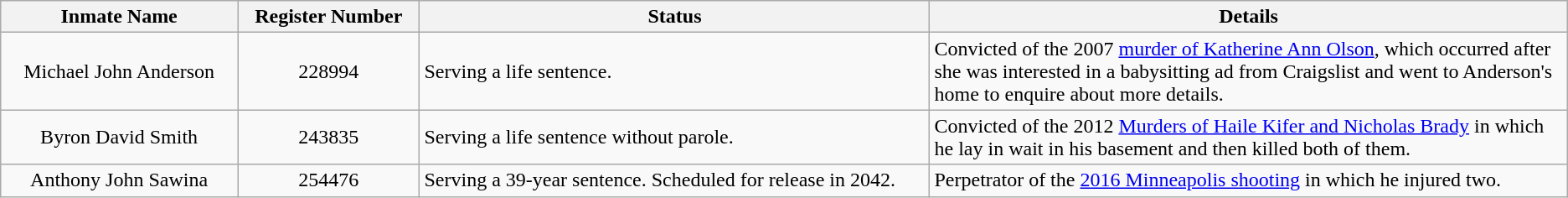<table class="wikitable sortable">
<tr>
<th width=13%>Inmate Name</th>
<th width=10%>Register Number</th>
<th width=28%>Status</th>
<th width=35%>Details</th>
</tr>
<tr>
<td style="text-align:center;">Michael John Anderson</td>
<td style="text-align:center;">228994</td>
<td>Serving a life sentence.</td>
<td>Convicted of the 2007 <a href='#'>murder of Katherine Ann Olson</a>, which occurred after she was interested in a babysitting ad from Craigslist and went to Anderson's home to enquire about more details.</td>
</tr>
<tr>
<td style="text-align:center;">Byron David Smith</td>
<td style="text-align:center;">243835</td>
<td>Serving a life sentence without parole.</td>
<td>Convicted of the 2012 <a href='#'>Murders of Haile Kifer and Nicholas Brady</a> in which he lay in wait in his basement and then killed both of them.</td>
</tr>
<tr>
<td style="text-align:center;">Anthony John Sawina</td>
<td style="text-align:center;">254476</td>
<td>Serving a 39-year sentence. Scheduled for release in 2042.</td>
<td>Perpetrator of the <a href='#'>2016 Minneapolis shooting</a> in which he injured two.</td>
</tr>
</table>
